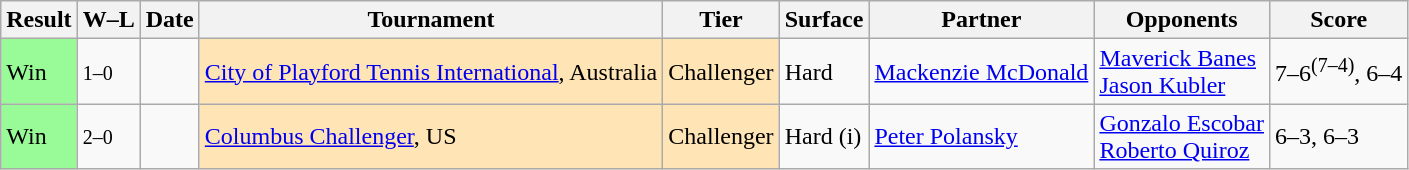<table class="sortable wikitable">
<tr>
<th>Result</th>
<th class="unsortable">W–L</th>
<th>Date</th>
<th>Tournament</th>
<th>Tier</th>
<th>Surface</th>
<th>Partner</th>
<th>Opponents</th>
<th class="unsortable">Score</th>
</tr>
<tr>
<td style="background:#98fb98;">Win</td>
<td><small>1–0</small></td>
<td><a href='#'></a></td>
<td style="background:moccasin;"><a href='#'>City of Playford Tennis International</a>, Australia</td>
<td style="background:moccasin;">Challenger</td>
<td>Hard</td>
<td> <a href='#'>Mackenzie McDonald</a></td>
<td> <a href='#'>Maverick Banes</a><br> <a href='#'>Jason Kubler</a></td>
<td>7–6<sup>(7–4)</sup>, 6–4</td>
</tr>
<tr>
<td style="background:#98fb98;">Win</td>
<td><small>2–0</small></td>
<td><a href='#'></a></td>
<td style="background:moccasin;"><a href='#'>Columbus Challenger</a>, US</td>
<td style="background:moccasin;">Challenger</td>
<td>Hard (i)</td>
<td> <a href='#'>Peter Polansky</a></td>
<td> <a href='#'>Gonzalo Escobar</a><br> <a href='#'>Roberto Quiroz</a></td>
<td>6–3, 6–3</td>
</tr>
</table>
